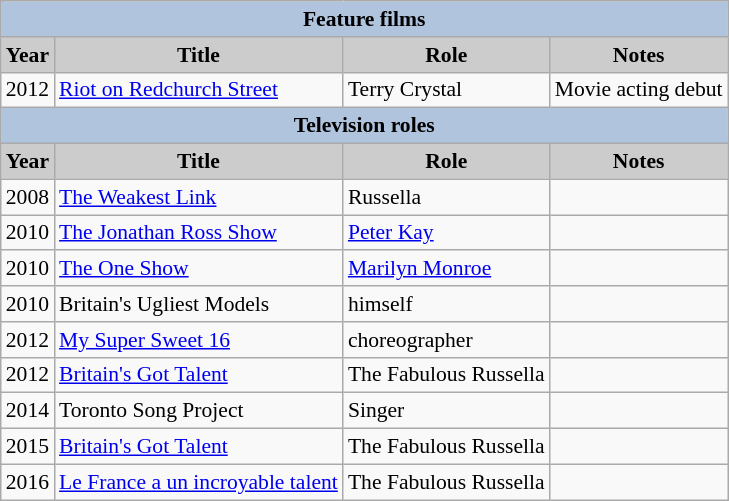<table class="wikitable" style="font-size:90%;">
<tr>
<th ! colspan=4 style="background:#B0C4DE;">Feature films</th>
</tr>
<tr align="center">
<th style="background: #CCCCCC;">Year</th>
<th style="background: #CCCCCC;">Title</th>
<th style="background: #CCCCCC;">Role</th>
<th style="background: #CCCCCC;">Notes</th>
</tr>
<tr>
<td>2012</td>
<td><a href='#'>Riot on Redchurch Street</a></td>
<td>Terry Crystal</td>
<td>Movie acting debut</td>
</tr>
<tr>
<th colspan=4 style="background:#B0C4DE;">Television roles</th>
</tr>
<tr align="center">
<th style="background:#CCCCCC;">Year</th>
<th style="background:#CCCCCC;">Title</th>
<th style="background:#CCCCCC;">Role</th>
<th style="background:#CCCCCC;">Notes</th>
</tr>
<tr>
<td>2008</td>
<td><a href='#'>The Weakest Link</a></td>
<td>Russella</td>
<td></td>
</tr>
<tr>
<td>2010</td>
<td><a href='#'>The Jonathan Ross Show</a></td>
<td><a href='#'>Peter Kay</a></td>
<td></td>
</tr>
<tr>
<td>2010</td>
<td><a href='#'>The One Show</a></td>
<td><a href='#'>Marilyn Monroe</a></td>
<td></td>
</tr>
<tr>
<td>2010</td>
<td>Britain's Ugliest Models</td>
<td>himself</td>
<td></td>
</tr>
<tr>
<td>2012</td>
<td><a href='#'>My Super Sweet 16</a></td>
<td>choreographer</td>
<td></td>
</tr>
<tr>
<td>2012</td>
<td><a href='#'>Britain's Got Talent</a></td>
<td>The Fabulous Russella</td>
<td></td>
</tr>
<tr>
<td>2014</td>
<td>Toronto Song Project</td>
<td>Singer</td>
<td></td>
</tr>
<tr>
<td>2015</td>
<td><a href='#'>Britain's Got Talent</a></td>
<td>The Fabulous Russella</td>
<td></td>
</tr>
<tr>
<td>2016</td>
<td><a href='#'>Le France a un incroyable talent</a></td>
<td>The Fabulous Russella</td>
<td></td>
</tr>
</table>
